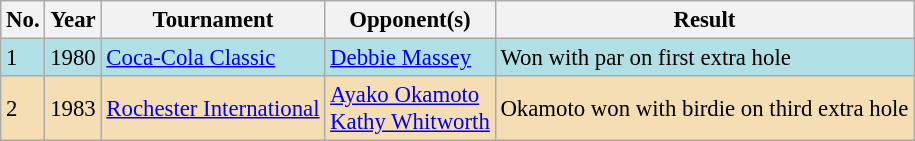<table class="wikitable" style="font-size:95%;">
<tr>
<th>No.</th>
<th>Year</th>
<th>Tournament</th>
<th>Opponent(s)</th>
<th>Result</th>
</tr>
<tr style="background:#B0E0E6;">
<td>1</td>
<td>1980</td>
<td><a href='#'>Coca-Cola Classic</a></td>
<td> <a href='#'>Debbie Massey</a></td>
<td>Won with par on first extra hole</td>
</tr>
<tr style="background:#F5DEB3;">
<td>2</td>
<td>1983</td>
<td><a href='#'>Rochester International</a></td>
<td> <a href='#'>Ayako Okamoto</a><br> <a href='#'>Kathy Whitworth</a></td>
<td>Okamoto won with birdie on third extra hole</td>
</tr>
</table>
